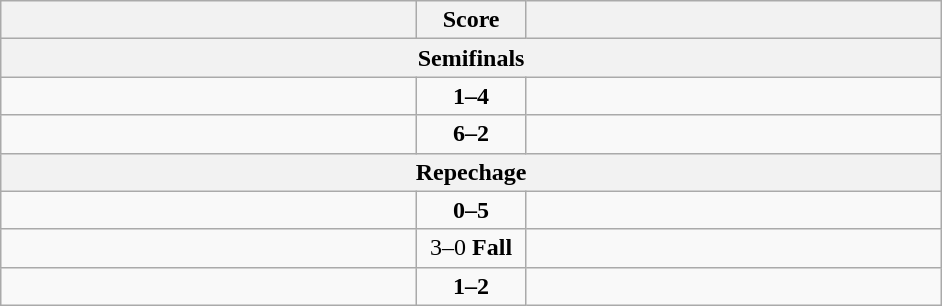<table class="wikitable" style="text-align: left;">
<tr>
<th align="right" width="270"></th>
<th width="65">Score</th>
<th align="left" width="270"></th>
</tr>
<tr>
<th colspan="3">Semifinals</th>
</tr>
<tr>
<td></td>
<td align=center><strong>1–4</strong></td>
<td><strong></strong></td>
</tr>
<tr>
<td><strong></strong></td>
<td align=center><strong>6–2</strong></td>
<td></td>
</tr>
<tr>
<th colspan="3">Repechage</th>
</tr>
<tr>
<td></td>
<td align=center><strong>0–5</strong></td>
<td><strong></strong></td>
</tr>
<tr>
<td><strong></strong></td>
<td align=center>3–0 <strong>Fall</strong></td>
<td></td>
</tr>
<tr>
<td></td>
<td align=center><strong>1–2</strong></td>
<td><strong></strong></td>
</tr>
</table>
